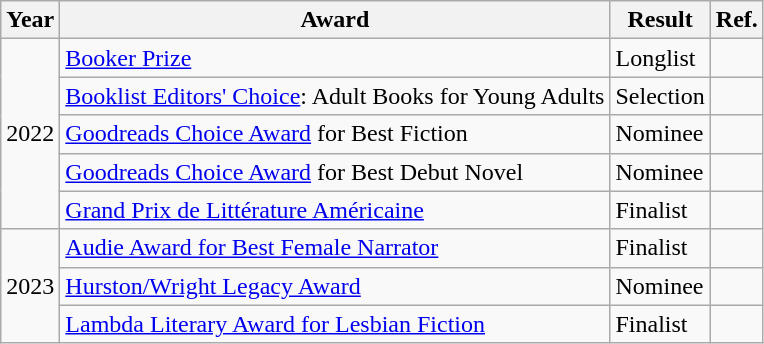<table class="wikitable sortable mw-collapsible">
<tr>
<th>Year</th>
<th>Award</th>
<th>Result</th>
<th>Ref.</th>
</tr>
<tr>
<td rowspan="5">2022</td>
<td><a href='#'>Booker Prize</a></td>
<td>Longlist</td>
<td></td>
</tr>
<tr>
<td><a href='#'>Booklist Editors' Choice</a>: Adult Books for Young Adults</td>
<td>Selection</td>
<td></td>
</tr>
<tr>
<td><a href='#'>Goodreads Choice Award</a> for Best Fiction</td>
<td>Nominee</td>
<td></td>
</tr>
<tr>
<td><a href='#'>Goodreads Choice Award</a> for Best Debut Novel</td>
<td>Nominee</td>
<td></td>
</tr>
<tr>
<td><a href='#'>Grand Prix de Littérature Américaine</a></td>
<td>Finalist</td>
<td></td>
</tr>
<tr>
<td rowspan="3">2023</td>
<td><a href='#'>Audie Award for Best Female Narrator</a></td>
<td>Finalist</td>
<td></td>
</tr>
<tr>
<td><a href='#'>Hurston/Wright Legacy Award</a></td>
<td>Nominee</td>
<td></td>
</tr>
<tr>
<td><a href='#'>Lambda Literary Award for Lesbian Fiction</a></td>
<td>Finalist</td>
<td></td>
</tr>
</table>
